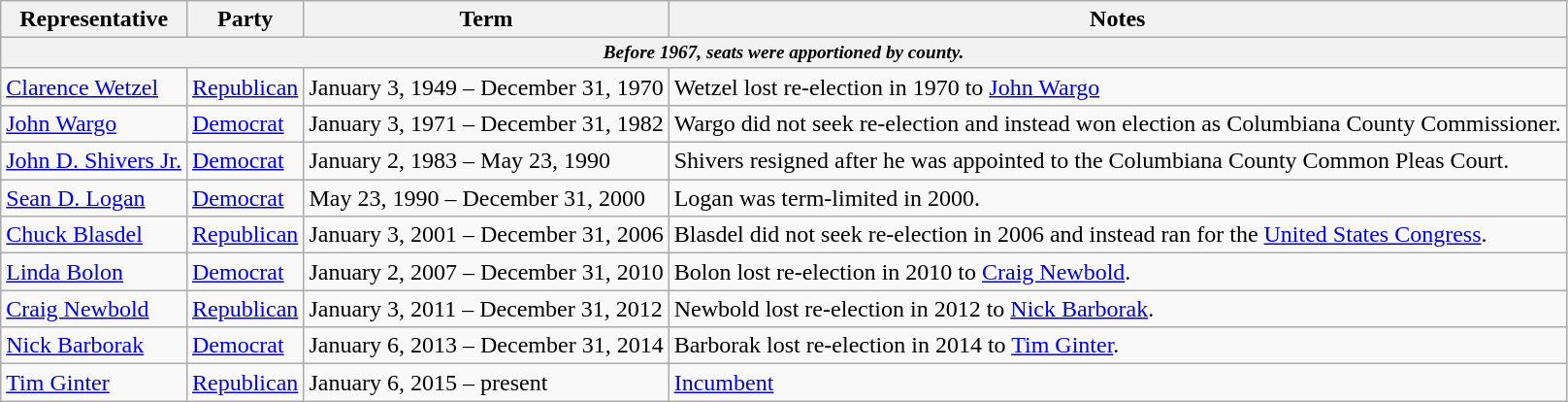<table class=wikitable>
<tr valign=bottom>
<th>Representative</th>
<th>Party</th>
<th>Term</th>
<th>Notes</th>
</tr>
<tr>
<th colspan=5 style="font-size: 80%;"><em>Before 1967, seats were apportioned by county.</em></th>
</tr>
<tr>
<td><a href='#'>Clarence Wetzel</a></td>
<td><a href='#'>Republican</a></td>
<td>January 3, 1949 – December 31, 1970</td>
<td>Wetzel lost re-election in 1970 to <a href='#'>John Wargo</a></td>
</tr>
<tr>
<td><a href='#'>John Wargo</a></td>
<td><a href='#'>Democrat</a></td>
<td>January 3, 1971 – December 31, 1982</td>
<td>Wargo did not seek re-election and instead won election as Columbiana County Commissioner.</td>
</tr>
<tr>
<td><a href='#'>John D. Shivers Jr.</a></td>
<td><a href='#'>Democrat</a></td>
<td>January 2, 1983 – May 23, 1990</td>
<td>Shivers resigned after he was appointed to the Columbiana County Common Pleas Court.</td>
</tr>
<tr>
<td><a href='#'>Sean D. Logan</a></td>
<td><a href='#'>Democrat</a></td>
<td>May 23, 1990 – December 31, 2000</td>
<td>Logan was term-limited in 2000.</td>
</tr>
<tr>
<td><a href='#'>Chuck Blasdel</a></td>
<td><a href='#'>Republican</a></td>
<td>January 3, 2001 – December 31, 2006</td>
<td>Blasdel did not seek re-election in 2006 and instead ran for the <a href='#'>United States Congress</a>.</td>
</tr>
<tr>
<td><a href='#'>Linda Bolon</a></td>
<td><a href='#'>Democrat</a></td>
<td>January 2, 2007 – December 31, 2010</td>
<td>Bolon lost re-election in 2010 to <a href='#'>Craig Newbold</a>.</td>
</tr>
<tr>
<td><a href='#'>Craig Newbold</a></td>
<td><a href='#'>Republican</a></td>
<td>January 3, 2011 – December 31, 2012</td>
<td>Newbold lost re-election in 2012 to <a href='#'>Nick Barborak</a>.</td>
</tr>
<tr>
<td><a href='#'>Nick Barborak</a></td>
<td><a href='#'>Democrat</a></td>
<td>January 6, 2013 – December 31, 2014</td>
<td>Barborak lost re-election in 2014 to <a href='#'>Tim Ginter</a>.</td>
</tr>
<tr>
<td><a href='#'>Tim Ginter</a></td>
<td><a href='#'>Republican</a></td>
<td>January 6, 2015 – present</td>
<td><a href='#'>Incumbent</a></td>
</tr>
</table>
